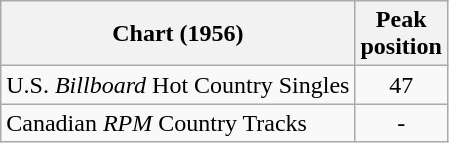<table class="wikitable sortable">
<tr>
<th align="left">Chart (1956)</th>
<th align="center">Peak<br>position</th>
</tr>
<tr>
<td align="left">U.S. <em>Billboard</em> Hot Country Singles</td>
<td align="center">47</td>
</tr>
<tr>
<td align="left">Canadian <em>RPM</em> Country Tracks</td>
<td align="center">-</td>
</tr>
</table>
